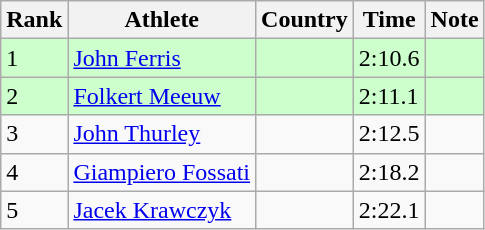<table class="wikitable sortable">
<tr>
<th>Rank</th>
<th>Athlete</th>
<th>Country</th>
<th>Time</th>
<th>Note</th>
</tr>
<tr bgcolor=#CCFFCC>
<td>1</td>
<td><a href='#'>John Ferris</a></td>
<td></td>
<td>2:10.6</td>
<td></td>
</tr>
<tr bgcolor=#CCFFCC>
<td>2</td>
<td><a href='#'>Folkert Meeuw</a></td>
<td></td>
<td>2:11.1</td>
<td></td>
</tr>
<tr>
<td>3</td>
<td><a href='#'>John Thurley</a></td>
<td></td>
<td>2:12.5</td>
<td></td>
</tr>
<tr>
<td>4</td>
<td><a href='#'>Giampiero Fossati</a></td>
<td></td>
<td>2:18.2</td>
<td></td>
</tr>
<tr>
<td>5</td>
<td><a href='#'>Jacek Krawczyk</a></td>
<td></td>
<td>2:22.1</td>
<td></td>
</tr>
</table>
